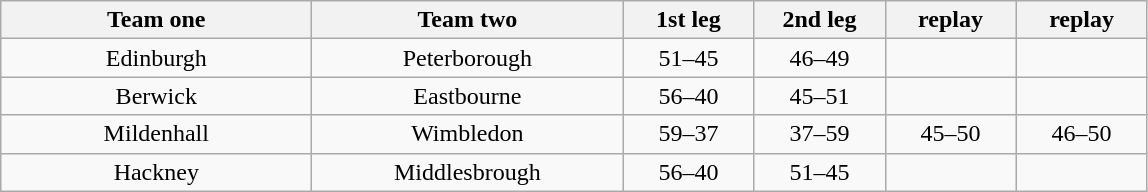<table class="wikitable" style="text-align: center">
<tr>
<th width=200>Team one</th>
<th width=200>Team two</th>
<th width=80>1st leg</th>
<th width=80>2nd leg</th>
<th width=80>replay</th>
<th width=80>replay</th>
</tr>
<tr>
<td>Edinburgh</td>
<td>Peterborough</td>
<td>51–45</td>
<td>46–49</td>
<td></td>
<td></td>
</tr>
<tr>
<td>Berwick</td>
<td>Eastbourne</td>
<td>56–40</td>
<td>45–51</td>
<td></td>
<td></td>
</tr>
<tr>
<td>Mildenhall</td>
<td>Wimbledon</td>
<td>59–37</td>
<td>37–59</td>
<td>45–50</td>
<td>46–50</td>
</tr>
<tr>
<td>Hackney</td>
<td>Middlesbrough</td>
<td>56–40</td>
<td>51–45</td>
<td></td>
<td></td>
</tr>
</table>
